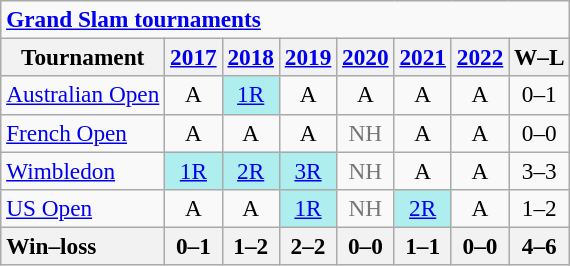<table class="wikitable" style="text-align:center;font-size:97%">
<tr>
<td colspan="8" style="text-align:left"><strong><a href='#'>Grand Slam tournaments</a></strong></td>
</tr>
<tr>
<th>Tournament</th>
<th><a href='#'>2017</a></th>
<th><a href='#'>2018</a></th>
<th><a href='#'>2019</a></th>
<th><a href='#'>2020</a></th>
<th><a href='#'>2021</a></th>
<th><a href='#'>2022</a></th>
<th>W–L</th>
</tr>
<tr>
<td align="left"><a href='#'>Australian Open</a></td>
<td>A</td>
<td style="background:#afeeee"><a href='#'>1R</a></td>
<td>A</td>
<td>A</td>
<td>A</td>
<td>A</td>
<td>0–1</td>
</tr>
<tr>
<td align="left"><a href='#'>French Open</a></td>
<td>A</td>
<td>A</td>
<td>A</td>
<td style="color:#767676">NH</td>
<td>A</td>
<td>A</td>
<td>0–0</td>
</tr>
<tr>
<td align="left"><a href='#'>Wimbledon</a></td>
<td bgcolor="afeeee"><a href='#'>1R</a></td>
<td bgcolor="afeeee"><a href='#'>2R</a></td>
<td bgcolor="afeeee"><a href='#'>3R</a></td>
<td style="color:#767676">NH</td>
<td>A</td>
<td>A</td>
<td>3–3</td>
</tr>
<tr>
<td align="left"><a href='#'>US Open</a></td>
<td>A</td>
<td>A</td>
<td bgcolor="afeeee"><a href='#'>1R</a></td>
<td style="color:#767676">NH</td>
<td bgcolor=afeeee><a href='#'>2R</a></td>
<td>A</td>
<td>1–2</td>
</tr>
<tr>
<th style="text-align:left">Win–loss</th>
<th>0–1</th>
<th>1–2</th>
<th>2–2</th>
<th>0–0</th>
<th>1–1</th>
<th>0–0</th>
<th>4–6</th>
</tr>
</table>
